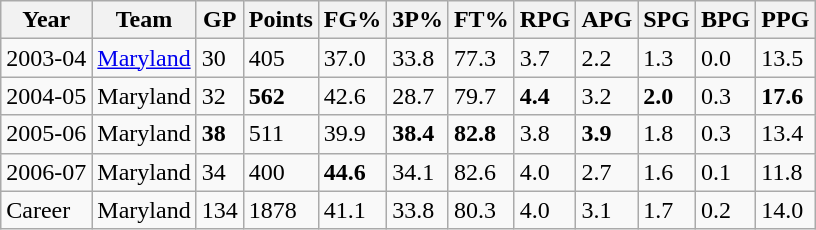<table class="wikitable">
<tr>
<th>Year</th>
<th>Team</th>
<th>GP</th>
<th>Points</th>
<th>FG%</th>
<th>3P%</th>
<th>FT%</th>
<th>RPG</th>
<th>APG</th>
<th>SPG</th>
<th>BPG</th>
<th>PPG</th>
</tr>
<tr>
<td>2003-04</td>
<td><a href='#'>Maryland</a></td>
<td>30</td>
<td>405</td>
<td>37.0</td>
<td>33.8</td>
<td>77.3</td>
<td>3.7</td>
<td>2.2</td>
<td>1.3</td>
<td>0.0</td>
<td>13.5</td>
</tr>
<tr>
<td>2004-05</td>
<td>Maryland</td>
<td>32</td>
<td><strong>562</strong></td>
<td>42.6</td>
<td>28.7</td>
<td>79.7</td>
<td><strong>4.4</strong></td>
<td>3.2</td>
<td><strong>2.0</strong></td>
<td>0.3</td>
<td><strong>17.6</strong></td>
</tr>
<tr>
<td>2005-06</td>
<td>Maryland</td>
<td><strong>38</strong></td>
<td>511</td>
<td>39.9</td>
<td><strong>38.4</strong></td>
<td><strong>82.8</strong></td>
<td>3.8</td>
<td><strong>3.9</strong></td>
<td>1.8</td>
<td>0.3</td>
<td>13.4</td>
</tr>
<tr>
<td>2006-07</td>
<td>Maryland</td>
<td>34</td>
<td>400</td>
<td><strong>44.6</strong></td>
<td>34.1</td>
<td>82.6</td>
<td>4.0</td>
<td>2.7</td>
<td>1.6</td>
<td>0.1</td>
<td>11.8</td>
</tr>
<tr>
<td>Career</td>
<td>Maryland</td>
<td>134</td>
<td>1878</td>
<td>41.1</td>
<td>33.8</td>
<td>80.3</td>
<td>4.0</td>
<td>3.1</td>
<td>1.7</td>
<td>0.2</td>
<td>14.0</td>
</tr>
</table>
